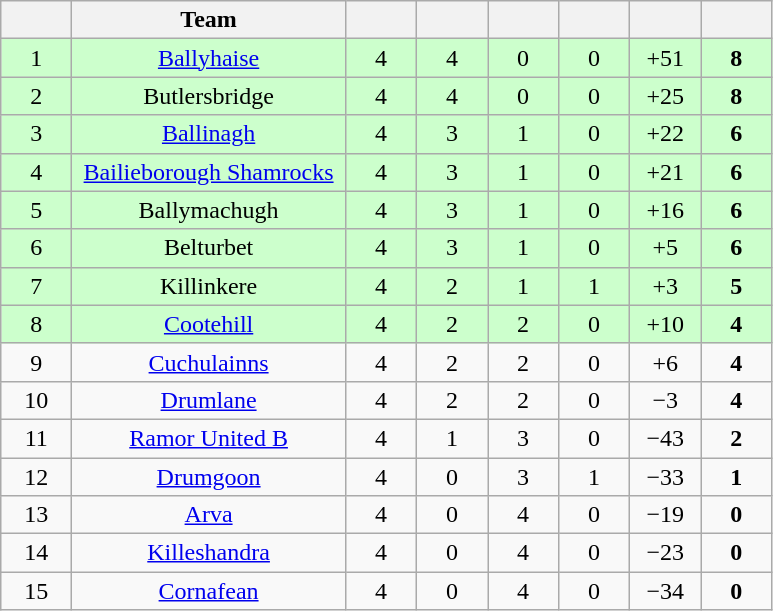<table class="wikitable" style="text-align:center">
<tr>
<th width="40"></th>
<th style="width:175px;">Team</th>
<th width="40"></th>
<th width="40"></th>
<th width="40"></th>
<th width="40"></th>
<th width="40"></th>
<th width="40"></th>
</tr>
<tr style="background:#cfc;">
<td>1</td>
<td><a href='#'>Ballyhaise</a></td>
<td>4</td>
<td>4</td>
<td>0</td>
<td>0</td>
<td>+51</td>
<td><strong>8</strong></td>
</tr>
<tr style="background:#cfc;">
<td>2</td>
<td>Butlersbridge</td>
<td>4</td>
<td>4</td>
<td>0</td>
<td>0</td>
<td>+25</td>
<td><strong>8</strong></td>
</tr>
<tr style="background:#cfc;">
<td>3</td>
<td><a href='#'>Ballinagh</a></td>
<td>4</td>
<td>3</td>
<td>1</td>
<td>0</td>
<td>+22</td>
<td><strong>6</strong></td>
</tr>
<tr style="background:#cfc;">
<td>4</td>
<td><a href='#'>Bailieborough Shamrocks</a></td>
<td>4</td>
<td>3</td>
<td>1</td>
<td>0</td>
<td>+21</td>
<td><strong>6</strong></td>
</tr>
<tr style="background:#cfc;">
<td>5</td>
<td>Ballymachugh</td>
<td>4</td>
<td>3</td>
<td>1</td>
<td>0</td>
<td>+16</td>
<td><strong>6</strong></td>
</tr>
<tr style="background:#cfc;">
<td>6</td>
<td>Belturbet</td>
<td>4</td>
<td>3</td>
<td>1</td>
<td>0</td>
<td>+5</td>
<td><strong>6</strong></td>
</tr>
<tr style="background:#cfc;">
<td>7</td>
<td>Killinkere</td>
<td>4</td>
<td>2</td>
<td>1</td>
<td>1</td>
<td>+3</td>
<td><strong>5</strong></td>
</tr>
<tr style="background:#cfc;">
<td>8</td>
<td><a href='#'>Cootehill</a></td>
<td>4</td>
<td>2</td>
<td>2</td>
<td>0</td>
<td>+10</td>
<td><strong>4</strong></td>
</tr>
<tr>
<td>9</td>
<td><a href='#'>Cuchulainns</a></td>
<td>4</td>
<td>2</td>
<td>2</td>
<td>0</td>
<td>+6</td>
<td><strong>4</strong></td>
</tr>
<tr>
<td>10</td>
<td><a href='#'>Drumlane</a></td>
<td>4</td>
<td>2</td>
<td>2</td>
<td>0</td>
<td>−3</td>
<td><strong>4</strong></td>
</tr>
<tr>
<td>11</td>
<td><a href='#'>Ramor United B</a></td>
<td>4</td>
<td>1</td>
<td>3</td>
<td>0</td>
<td>−43</td>
<td><strong>2</strong></td>
</tr>
<tr>
<td>12</td>
<td><a href='#'>Drumgoon</a></td>
<td>4</td>
<td>0</td>
<td>3</td>
<td>1</td>
<td>−33</td>
<td><strong>1</strong></td>
</tr>
<tr>
<td>13</td>
<td><a href='#'>Arva</a></td>
<td>4</td>
<td>0</td>
<td>4</td>
<td>0</td>
<td>−19</td>
<td><strong>0</strong></td>
</tr>
<tr>
<td>14</td>
<td><a href='#'>Killeshandra</a></td>
<td>4</td>
<td>0</td>
<td>4</td>
<td>0</td>
<td>−23</td>
<td><strong>0</strong></td>
</tr>
<tr>
<td>15</td>
<td><a href='#'>Cornafean</a></td>
<td>4</td>
<td>0</td>
<td>4</td>
<td>0</td>
<td>−34</td>
<td><strong>0</strong></td>
</tr>
</table>
